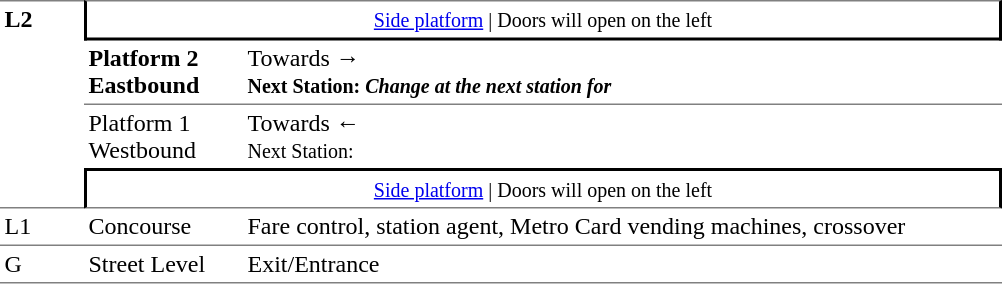<table table border=0 cellspacing=0 cellpadding=3>
<tr>
<td style="border-top:solid 1px grey;border-bottom:solid 1px grey;" width=50 rowspan=4 valign=top><strong>L2</strong></td>
<td style="border-top:solid 1px grey;border-right:solid 2px black;border-left:solid 2px black;border-bottom:solid 2px black;text-align:center;" colspan=2><small><a href='#'>Side platform</a> | Doors will open on the left </small></td>
</tr>
<tr>
<td style="border-bottom:solid 1px grey;" width=100><span><strong>Platform 2</strong><br><strong>Eastbound</strong></span></td>
<td style="border-bottom:solid 1px grey;" width=500>Towards → <br><small><strong>Next Station:</strong> </small> <small><strong><em>Change at the next station for <strong><em></small></td>
</tr>
<tr>
<td><span></strong>Platform 1<strong><br></strong>Westbound<strong></span></td>
<td><span></span>Towards ← <br><small></strong>Next Station:<strong> </small></td>
</tr>
<tr>
<td style="border-top:solid 2px black;border-right:solid 2px black;border-left:solid 2px black;border-bottom:solid 1px grey;text-align:center;" colspan=2><small><a href='#'>Side platform</a> | Doors will open on the left </small></td>
</tr>
<tr>
<td valign=top></strong>L1<strong></td>
<td valign=top>Concourse</td>
<td valign=top>Fare control, station agent, Metro Card vending machines, crossover</td>
</tr>
<tr>
<td style="border-bottom:solid 1px grey;border-top:solid 1px grey;" width=50 valign=top></strong>G<strong></td>
<td style="border-top:solid 1px grey;border-bottom:solid 1px grey;" width=100 valign=top>Street Level</td>
<td style="border-top:solid 1px grey;border-bottom:solid 1px grey;" width=500 valign=top>Exit/Entrance</td>
</tr>
</table>
